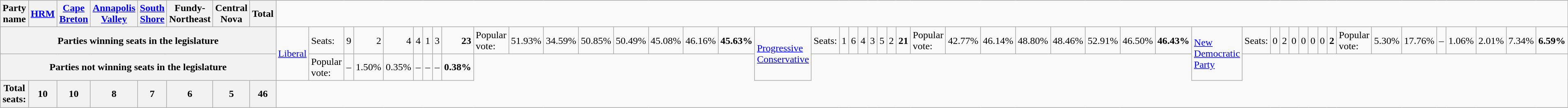<table class="wikitable">
<tr>
<th colspan="3">Party name</th>
<th width="45"><a href='#'>HRM</a></th>
<th width="45"><a href='#'>Cape Breton</a></th>
<th width="45"><a href='#'>Annapolis Valley</a></th>
<th width="48"><a href='#'>South Shore</a></th>
<th width="45">Fundy-Northeast</th>
<th width="45">Central Nova</th>
<th width="45">Total</th>
</tr>
<tr>
<th colspan=10>Parties winning seats in the legislature<br></th>
<td rowspan="2"><a href='#'>Liberal</a></td>
<td>Seats:</td>
<td align="right">9</td>
<td align="right">2</td>
<td align="right">4</td>
<td align="right">4</td>
<td align="right">1</td>
<td align="right">3</td>
<td align="right"><strong>23</strong><br></td>
<td>Popular vote:</td>
<td align="right">51.93%</td>
<td align="right">34.59%</td>
<td align="right">50.85%</td>
<td align="right">50.49%</td>
<td align="right">45.08%</td>
<td align="right">46.16%</td>
<td align="right"><strong>45.63%</strong><br></td>
<td rowspan="2"><a href='#'>Progressive Conservative</a></td>
<td>Seats:</td>
<td align="right">1</td>
<td align="right">6</td>
<td align="right">4</td>
<td align="right">3</td>
<td align="right">5</td>
<td align="right">2</td>
<td align="right"><strong>21</strong><br></td>
<td>Popular vote:</td>
<td align="right">42.77%</td>
<td align="right">46.14%</td>
<td align="right">48.80%</td>
<td align="right">48.46%</td>
<td align="right">52.91%</td>
<td align="right">46.50%</td>
<td align="right"><strong>46.43%</strong><br></td>
<td rowspan="2"><a href='#'>New Democratic Party</a></td>
<td>Seats:</td>
<td align="right">0</td>
<td align="right">2</td>
<td align="right">0</td>
<td align="right">0</td>
<td align="right">0</td>
<td align="right">0</td>
<td align="right"><strong>2</strong><br></td>
<td>Popular vote:</td>
<td align="right">5.30%</td>
<td align="right">17.76%</td>
<td align="right">–</td>
<td align="right">1.06%</td>
<td align="right">2.01%</td>
<td align="right">7.34%</td>
<td align="right"><strong>6.59%</strong></td>
</tr>
<tr>
<th colspan=10>Parties not winning seats in the legislature<br></th>
<td>Popular vote:</td>
<td align="right">–</td>
<td align="right">1.50%</td>
<td align="right">0.35%</td>
<td align="right">–</td>
<td align="right">–</td>
<td align="right">–</td>
<td align="right"><strong>0.38%</strong></td>
</tr>
<tr>
<th colspan=3>Total seats:</th>
<th align="right"><strong>10</strong></th>
<th align="right"><strong>10</strong></th>
<th align="right"><strong>8</strong></th>
<th align="right"><strong>7</strong></th>
<th align="right"><strong>6</strong></th>
<th align="right"><strong>5</strong></th>
<th align="right"><strong>46</strong></th>
</tr>
</table>
